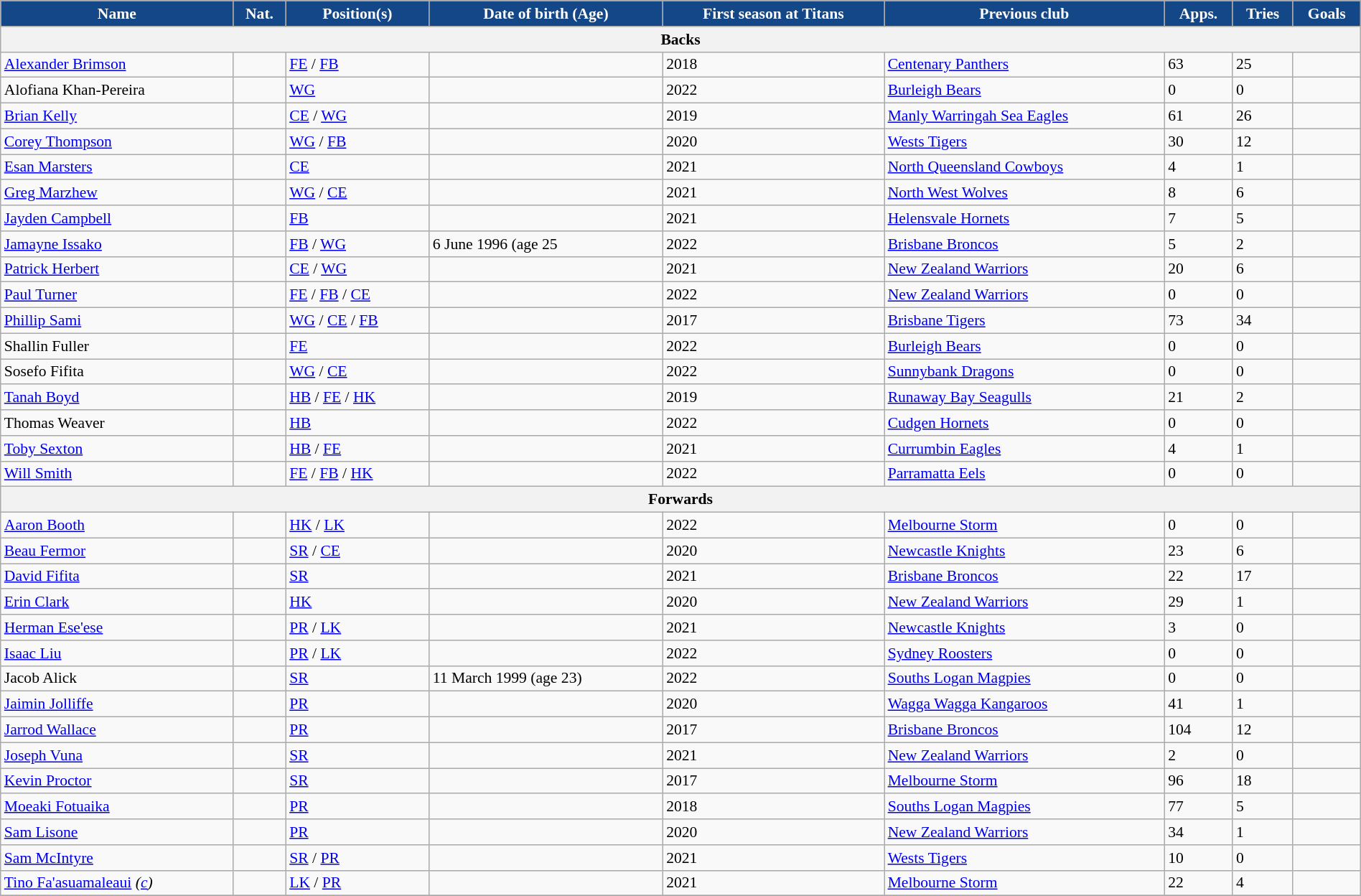<table class="wikitable sortable" style="font-size:90%;width:100%">
<tr>
<th style="background:#144787; color:white;">Name</th>
<th style="background:#144787; color:white;">Nat.</th>
<th style="background:#144787; color:white;">Position(s)</th>
<th style="background:#144787; color:white;">Date of birth (Age)</th>
<th style="background:#144787; color:white;">First season at Titans</th>
<th style="background:#144787; color:white;">Previous club</th>
<th style="background:#144787; color:white;">Apps.</th>
<th style="background:#144787; color:white;">Tries</th>
<th style="background:#144787; color:white;">Goals</th>
</tr>
<tr>
<th colspan="10">Backs</th>
</tr>
<tr>
<td><a href='#'>Alexander Brimson</a></td>
<td style="text-align:center;"></td>
<td><a href='#'>FE</a> / <a href='#'>FB</a></td>
<td></td>
<td>2018</td>
<td> <a href='#'>Centenary Panthers</a></td>
<td>63</td>
<td>25</td>
<td></td>
</tr>
<tr>
<td>Alofiana Khan-Pereira</td>
<td style="text-align:center;"></td>
<td><a href='#'>WG</a></td>
<td></td>
<td>2022</td>
<td> <a href='#'>Burleigh Bears</a></td>
<td>0</td>
<td>0</td>
<td></td>
</tr>
<tr>
<td><a href='#'>Brian Kelly</a></td>
<td style="text-align:center;"></td>
<td><a href='#'>CE</a> / <a href='#'>WG</a></td>
<td></td>
<td>2019</td>
<td> <a href='#'>Manly Warringah Sea Eagles</a></td>
<td>61</td>
<td>26</td>
<td></td>
</tr>
<tr>
<td><a href='#'>Corey Thompson</a></td>
<td style="text-align:center;"></td>
<td><a href='#'>WG</a> / <a href='#'>FB</a></td>
<td></td>
<td>2020</td>
<td> <a href='#'>Wests Tigers</a></td>
<td>30</td>
<td>12</td>
<td></td>
</tr>
<tr>
<td><a href='#'>Esan Marsters</a></td>
<td style="text-align:center;"></td>
<td><a href='#'>CE</a></td>
<td></td>
<td>2021</td>
<td> <a href='#'>North Queensland Cowboys</a></td>
<td>4</td>
<td>1</td>
<td></td>
</tr>
<tr>
<td><a href='#'>Greg Marzhew</a></td>
<td style="text-align:center;"></td>
<td><a href='#'>WG</a> / <a href='#'>CE</a></td>
<td></td>
<td>2021</td>
<td> <a href='#'>North West Wolves</a></td>
<td>8</td>
<td>6</td>
<td></td>
</tr>
<tr>
<td><a href='#'>Jayden Campbell</a></td>
<td style="text-align:center;"></td>
<td><a href='#'>FB</a></td>
<td></td>
<td>2021</td>
<td> <a href='#'>Helensvale Hornets</a></td>
<td>7</td>
<td>5</td>
<td></td>
</tr>
<tr>
<td><a href='#'>Jamayne Issako</a></td>
<td></td>
<td><a href='#'>FB</a> / <a href='#'>WG</a></td>
<td>6 June 1996 (age 25</td>
<td>2022</td>
<td> <a href='#'>Brisbane Broncos</a></td>
<td>5</td>
<td>2</td>
<td></td>
</tr>
<tr>
<td><a href='#'>Patrick Herbert</a></td>
<td style="text-align:center;"></td>
<td><a href='#'>CE</a> / <a href='#'>WG</a></td>
<td></td>
<td>2021</td>
<td> <a href='#'>New Zealand Warriors</a></td>
<td>20</td>
<td>6</td>
<td></td>
</tr>
<tr>
<td><a href='#'>Paul Turner</a></td>
<td style="text-align:center;"></td>
<td><a href='#'>FE</a> / <a href='#'>FB</a> / <a href='#'>CE</a></td>
<td></td>
<td>2022</td>
<td> <a href='#'>New Zealand Warriors</a></td>
<td>0</td>
<td>0</td>
<td></td>
</tr>
<tr>
<td><a href='#'>Phillip Sami</a></td>
<td style="text-align:center;"></td>
<td><a href='#'>WG</a> / <a href='#'>CE</a> / <a href='#'>FB</a></td>
<td></td>
<td>2017</td>
<td> <a href='#'>Brisbane Tigers</a></td>
<td>73</td>
<td>34</td>
<td></td>
</tr>
<tr>
<td>Shallin Fuller</td>
<td style="text-align:center;"></td>
<td><a href='#'>FE</a></td>
<td></td>
<td>2022</td>
<td> <a href='#'>Burleigh Bears</a></td>
<td>0</td>
<td>0</td>
<td></td>
</tr>
<tr>
<td>Sosefo Fifita</td>
<td style="text-align:center;"></td>
<td><a href='#'>WG</a> / <a href='#'>CE</a></td>
<td></td>
<td>2022</td>
<td> <a href='#'>Sunnybank Dragons</a></td>
<td>0</td>
<td>0</td>
<td></td>
</tr>
<tr>
<td><a href='#'>Tanah Boyd</a></td>
<td style="text-align:center;"></td>
<td><a href='#'>HB</a> / <a href='#'>FE</a> / <a href='#'>HK</a></td>
<td></td>
<td>2019</td>
<td> <a href='#'>Runaway Bay Seagulls</a></td>
<td>21</td>
<td>2</td>
<td></td>
</tr>
<tr>
<td>Thomas Weaver</td>
<td style="text-align:center;"></td>
<td><a href='#'>HB</a></td>
<td></td>
<td>2022</td>
<td> <a href='#'>Cudgen Hornets</a></td>
<td>0</td>
<td>0</td>
<td></td>
</tr>
<tr>
<td><a href='#'>Toby Sexton</a></td>
<td style="text-align:center;"></td>
<td><a href='#'>HB</a> / <a href='#'>FE</a></td>
<td></td>
<td>2021</td>
<td> <a href='#'>Currumbin Eagles</a></td>
<td>4</td>
<td>1</td>
<td></td>
</tr>
<tr>
<td><a href='#'>Will Smith</a></td>
<td style="text-align:center;"></td>
<td><a href='#'>FE</a> / <a href='#'>FB</a> / <a href='#'>HK</a></td>
<td></td>
<td>2022</td>
<td> <a href='#'>Parramatta Eels</a></td>
<td>0</td>
<td>0</td>
<td></td>
</tr>
<tr>
<th colspan="10">Forwards</th>
</tr>
<tr>
<td><a href='#'>Aaron Booth</a></td>
<td style="text-align:center;"></td>
<td><a href='#'>HK</a> / <a href='#'>LK</a></td>
<td></td>
<td>2022</td>
<td> <a href='#'>Melbourne Storm</a></td>
<td>0</td>
<td>0</td>
<td></td>
</tr>
<tr>
<td><a href='#'>Beau Fermor</a></td>
<td style="text-align:center;"></td>
<td><a href='#'>SR</a> / <a href='#'>CE</a></td>
<td></td>
<td>2020</td>
<td> <a href='#'>Newcastle Knights</a></td>
<td>23</td>
<td>6</td>
<td></td>
</tr>
<tr>
<td><a href='#'>David Fifita</a></td>
<td style="text-align:center;"></td>
<td><a href='#'>SR</a></td>
<td></td>
<td>2021</td>
<td> <a href='#'>Brisbane Broncos</a></td>
<td>22</td>
<td>17</td>
<td></td>
</tr>
<tr>
<td><a href='#'>Erin Clark</a></td>
<td style="text-align:center;"></td>
<td><a href='#'>HK</a></td>
<td></td>
<td>2020</td>
<td> <a href='#'>New Zealand Warriors</a></td>
<td>29</td>
<td>1</td>
<td></td>
</tr>
<tr>
<td><a href='#'>Herman Ese'ese</a></td>
<td style="text-align:center;"></td>
<td><a href='#'>PR</a> / <a href='#'>LK</a></td>
<td></td>
<td>2021</td>
<td> <a href='#'>Newcastle Knights</a></td>
<td>3</td>
<td>0</td>
<td></td>
</tr>
<tr>
<td><a href='#'>Isaac Liu</a></td>
<td style="text-align:center;"></td>
<td><a href='#'>PR</a> / <a href='#'>LK</a></td>
<td></td>
<td>2022</td>
<td> <a href='#'>Sydney Roosters</a></td>
<td>0</td>
<td>0</td>
<td></td>
</tr>
<tr>
<td>Jacob Alick</td>
<td></td>
<td><a href='#'>SR</a></td>
<td>11 March 1999 (age 23)</td>
<td>2022</td>
<td> <a href='#'>Souths Logan Magpies</a></td>
<td>0</td>
<td>0</td>
<td></td>
</tr>
<tr>
<td><a href='#'>Jaimin Jolliffe</a></td>
<td style="text-align:center;"></td>
<td><a href='#'>PR</a></td>
<td></td>
<td>2020</td>
<td> <a href='#'>Wagga Wagga Kangaroos</a></td>
<td>41</td>
<td>1</td>
<td></td>
</tr>
<tr>
<td><a href='#'>Jarrod Wallace</a></td>
<td style="text-align:center;"></td>
<td><a href='#'>PR</a></td>
<td></td>
<td>2017</td>
<td> <a href='#'>Brisbane Broncos</a></td>
<td>104</td>
<td>12</td>
<td></td>
</tr>
<tr>
<td><a href='#'>Joseph Vuna</a></td>
<td style="text-align:center;"></td>
<td><a href='#'>SR</a></td>
<td></td>
<td>2021</td>
<td> <a href='#'>New Zealand Warriors</a></td>
<td>2</td>
<td>0</td>
<td></td>
</tr>
<tr>
<td><a href='#'>Kevin Proctor</a></td>
<td style="text-align:center;"></td>
<td><a href='#'>SR</a></td>
<td></td>
<td>2017</td>
<td> <a href='#'>Melbourne Storm</a></td>
<td>96</td>
<td>18</td>
<td></td>
</tr>
<tr>
<td><a href='#'>Moeaki Fotuaika</a></td>
<td style="text-align:center;"></td>
<td><a href='#'>PR</a></td>
<td></td>
<td>2018</td>
<td> <a href='#'>Souths Logan Magpies</a></td>
<td>77</td>
<td>5</td>
<td></td>
</tr>
<tr>
<td><a href='#'>Sam Lisone</a></td>
<td style="text-align:center;"></td>
<td><a href='#'>PR</a></td>
<td></td>
<td>2020</td>
<td> <a href='#'>New Zealand Warriors</a></td>
<td>34</td>
<td>1</td>
<td></td>
</tr>
<tr>
<td><a href='#'>Sam McIntyre</a></td>
<td style="text-align:center;"></td>
<td><a href='#'>SR</a> / <a href='#'>PR</a></td>
<td></td>
<td>2021</td>
<td> <a href='#'>Wests Tigers</a></td>
<td>10</td>
<td>0</td>
<td></td>
</tr>
<tr>
<td><a href='#'>Tino Fa'asuamaleaui</a> <em>(<a href='#'>c</a>)</em></td>
<td style="text-align:center;"></td>
<td><a href='#'>LK</a> / <a href='#'>PR</a></td>
<td></td>
<td>2021</td>
<td> <a href='#'>Melbourne Storm</a></td>
<td>22</td>
<td>4</td>
<td></td>
</tr>
<tr>
</tr>
</table>
